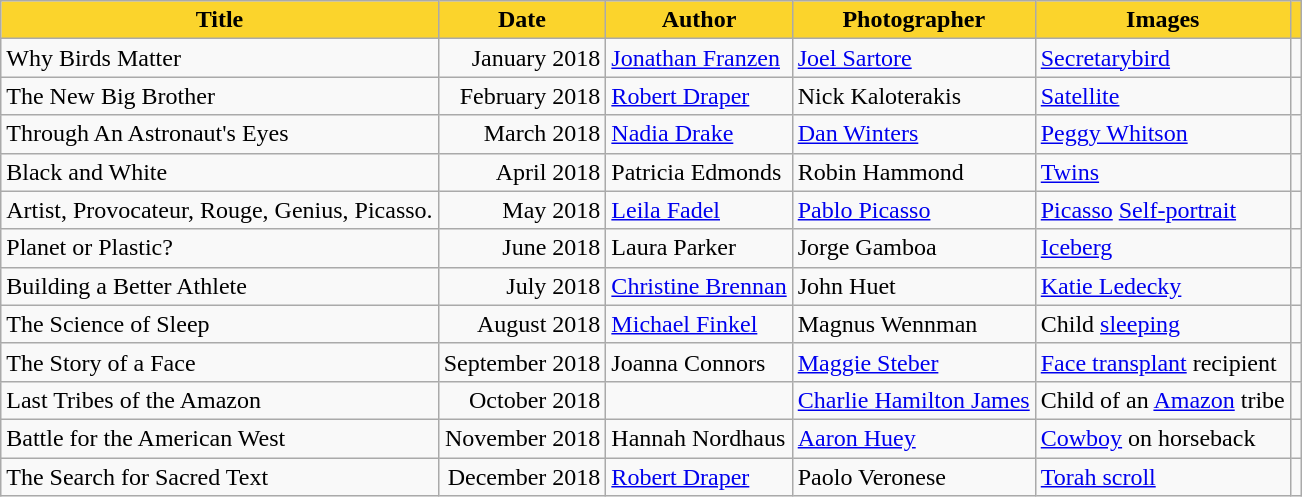<table class="wikitable">
<tr>
<th scope="col" style="background-color:#fbd42c;">Title</th>
<th scope="col" style="background-color:#fbd42c;">Date</th>
<th scope="col" style="background-color:#fbd42c;">Author</th>
<th scope="col" style="background-color:#fbd42c;">Photographer</th>
<th scope="col" style="background-color:#fbd42c;">Images</th>
<th scope="col" style="background-color:#fbd42c;"></th>
</tr>
<tr>
<td scope="row">Why Birds Matter</td>
<td style="text-align:right;">January 2018</td>
<td><a href='#'>Jonathan Franzen</a></td>
<td><a href='#'>Joel Sartore</a></td>
<td><a href='#'>Secretarybird</a></td>
<td></td>
</tr>
<tr>
<td scope="row">The New Big Brother</td>
<td style="text-align:right;">February 2018</td>
<td><a href='#'>Robert Draper</a></td>
<td>Nick Kaloterakis</td>
<td><a href='#'>Satellite</a></td>
<td></td>
</tr>
<tr>
<td scope="row">Through An Astronaut's Eyes</td>
<td style="text-align:right;">March 2018</td>
<td><a href='#'>Nadia Drake</a></td>
<td><a href='#'>Dan Winters</a></td>
<td><a href='#'>Peggy Whitson</a></td>
<td></td>
</tr>
<tr>
<td scope="row">Black and White</td>
<td style="text-align:right;">April 2018</td>
<td>Patricia Edmonds</td>
<td>Robin Hammond</td>
<td><a href='#'>Twins</a></td>
<td></td>
</tr>
<tr>
<td scope="row">Artist, Provocateur, Rouge, Genius, Picasso.</td>
<td style="text-align:right;">May 2018</td>
<td><a href='#'>Leila Fadel</a></td>
<td><a href='#'>Pablo Picasso</a></td>
<td><a href='#'>Picasso</a> <a href='#'>Self-portrait</a></td>
<td></td>
</tr>
<tr>
<td scope="row">Planet or Plastic?</td>
<td style="text-align:right;">June 2018</td>
<td>Laura Parker</td>
<td>Jorge Gamboa</td>
<td><a href='#'>Iceberg</a></td>
<td></td>
</tr>
<tr>
<td scope="row">Building a Better Athlete</td>
<td style="text-align:right;">July 2018</td>
<td><a href='#'>Christine Brennan</a></td>
<td>John Huet</td>
<td><a href='#'>Katie Ledecky</a></td>
<td></td>
</tr>
<tr>
<td scope="row">The Science of Sleep</td>
<td style="text-align:right;">August 2018</td>
<td><a href='#'>Michael Finkel</a></td>
<td>Magnus Wennman</td>
<td>Child <a href='#'>sleeping</a></td>
<td></td>
</tr>
<tr>
<td scope="row">The Story of a Face</td>
<td style="text-align:right;">September 2018</td>
<td>Joanna Connors</td>
<td><a href='#'>Maggie Steber</a></td>
<td><a href='#'>Face transplant</a> recipient</td>
<td></td>
</tr>
<tr>
<td scope="row">Last Tribes of the Amazon</td>
<td style="text-align:right;">October 2018</td>
<td></td>
<td><a href='#'>Charlie Hamilton James</a></td>
<td>Child of an <a href='#'>Amazon</a> tribe</td>
<td></td>
</tr>
<tr>
<td scope="row">Battle for the American West</td>
<td style="text-align:right;">November 2018</td>
<td>Hannah Nordhaus</td>
<td><a href='#'>Aaron Huey</a></td>
<td><a href='#'>Cowboy</a> on horseback</td>
<td></td>
</tr>
<tr>
<td scope="row">The Search for Sacred Text</td>
<td style="text-align:right;">December 2018</td>
<td><a href='#'>Robert Draper</a></td>
<td>Paolo Veronese</td>
<td><a href='#'>Torah scroll</a></td>
<td></td>
</tr>
</table>
